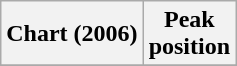<table class="wikitable plainrowheaders" style="text-align:center">
<tr>
<th scope="col">Chart (2006)</th>
<th scope="col">Peak<br>position</th>
</tr>
<tr>
</tr>
</table>
